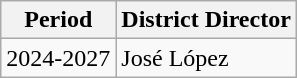<table class="wikitable">
<tr>
<th>Period</th>
<th>District Director</th>
</tr>
<tr>
<td>2024-2027</td>
<td>José López</td>
</tr>
</table>
